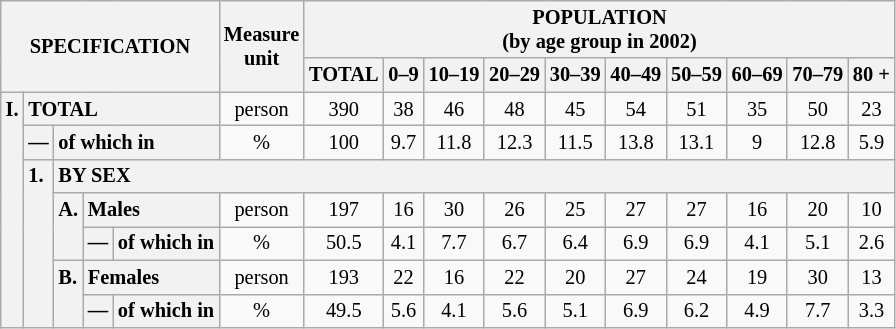<table class="wikitable" style="font-size:85%; text-align:center">
<tr>
<th rowspan="2" colspan="5">SPECIFICATION</th>
<th rowspan="2">Measure<br> unit</th>
<th colspan="10" rowspan="1">POPULATION<br> (by age group in 2002)</th>
</tr>
<tr>
<th>TOTAL</th>
<th>0–9</th>
<th>10–19</th>
<th>20–29</th>
<th>30–39</th>
<th>40–49</th>
<th>50–59</th>
<th>60–69</th>
<th>70–79</th>
<th>80 +</th>
</tr>
<tr>
<th style="text-align:left" valign="top" rowspan="7">I.</th>
<th style="text-align:left" colspan="4">TOTAL</th>
<td>person</td>
<td>390</td>
<td>38</td>
<td>46</td>
<td>48</td>
<td>45</td>
<td>54</td>
<td>51</td>
<td>35</td>
<td>50</td>
<td>23</td>
</tr>
<tr>
<th style="text-align:left" valign="top">—</th>
<th style="text-align:left" colspan="3">of which in</th>
<td>%</td>
<td>100</td>
<td>9.7</td>
<td>11.8</td>
<td>12.3</td>
<td>11.5</td>
<td>13.8</td>
<td>13.1</td>
<td>9</td>
<td>12.8</td>
<td>5.9</td>
</tr>
<tr>
<th style="text-align:left" valign="top" rowspan="5">1.</th>
<th style="text-align:left" colspan="14">BY SEX</th>
</tr>
<tr>
<th style="text-align:left" valign="top" rowspan="2">A.</th>
<th style="text-align:left" colspan="2">Males</th>
<td>person</td>
<td>197</td>
<td>16</td>
<td>30</td>
<td>26</td>
<td>25</td>
<td>27</td>
<td>27</td>
<td>16</td>
<td>20</td>
<td>10</td>
</tr>
<tr>
<th style="text-align:left" valign="top">—</th>
<th style="text-align:left" colspan="1">of which in</th>
<td>%</td>
<td>50.5</td>
<td>4.1</td>
<td>7.7</td>
<td>6.7</td>
<td>6.4</td>
<td>6.9</td>
<td>6.9</td>
<td>4.1</td>
<td>5.1</td>
<td>2.6</td>
</tr>
<tr>
<th style="text-align:left" valign="top" rowspan="2">B.</th>
<th style="text-align:left" colspan="2">Females</th>
<td>person</td>
<td>193</td>
<td>22</td>
<td>16</td>
<td>22</td>
<td>20</td>
<td>27</td>
<td>24</td>
<td>19</td>
<td>30</td>
<td>13</td>
</tr>
<tr>
<th style="text-align:left" valign="top">—</th>
<th style="text-align:left" colspan="1">of which in</th>
<td>%</td>
<td>49.5</td>
<td>5.6</td>
<td>4.1</td>
<td>5.6</td>
<td>5.1</td>
<td>6.9</td>
<td>6.2</td>
<td>4.9</td>
<td>7.7</td>
<td>3.3</td>
</tr>
</table>
